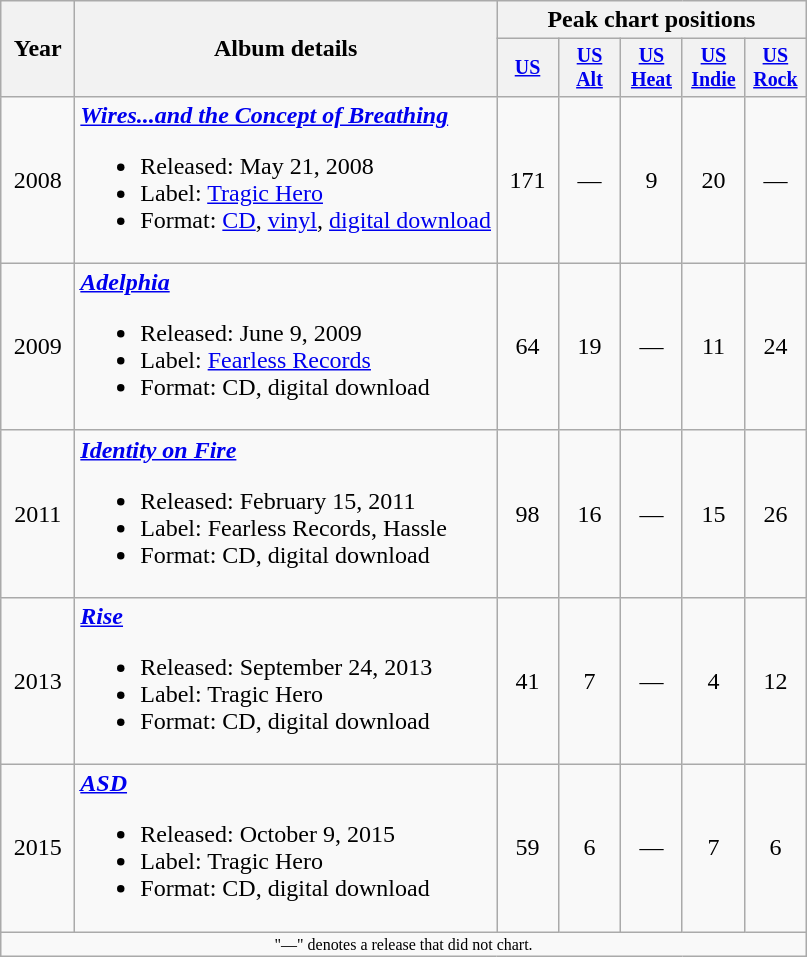<table class="wikitable" style="text-align:center;">
<tr>
<th rowspan="2" width="42">Year</th>
<th rowspan="2">Album details</th>
<th colspan="5">Peak chart positions</th>
</tr>
<tr>
<th style="width:35px;font-size:smaller;"><a href='#'>US</a><br></th>
<th style="width:35px;font-size:smaller;"><a href='#'>US<br>Alt</a><br></th>
<th style="width:35px;font-size:smaller;"><a href='#'>US<br>Heat</a><br></th>
<th style="width:35px;font-size:smaller;"><a href='#'>US<br>Indie</a><br></th>
<th style="width:35px;font-size:smaller;"><a href='#'>US<br>Rock</a><br></th>
</tr>
<tr>
<td>2008</td>
<td align="left"><strong><em><a href='#'>Wires...and the Concept of Breathing</a></em></strong><br><ul><li>Released: May 21, 2008</li><li>Label: <a href='#'>Tragic Hero</a></li><li>Format: <a href='#'>CD</a>, <a href='#'>vinyl</a>, <a href='#'>digital download</a></li></ul></td>
<td>171</td>
<td>—</td>
<td>9</td>
<td>20</td>
<td>—</td>
</tr>
<tr>
<td>2009</td>
<td align="left"><strong><em><a href='#'>Adelphia</a></em></strong><br><ul><li>Released: June 9, 2009</li><li>Label: <a href='#'>Fearless Records</a></li><li>Format: CD, digital download</li></ul></td>
<td>64</td>
<td>19</td>
<td>—</td>
<td>11</td>
<td>24</td>
</tr>
<tr>
<td>2011</td>
<td align="left"><strong><em><a href='#'>Identity on Fire</a></em></strong><br><ul><li>Released: February 15, 2011</li><li>Label: Fearless Records, Hassle</li><li>Format: CD, digital download</li></ul></td>
<td>98</td>
<td>16</td>
<td>—</td>
<td>15</td>
<td>26</td>
</tr>
<tr>
<td>2013</td>
<td align="left"><strong><em><a href='#'>Rise</a></em></strong><br><ul><li>Released: September 24, 2013</li><li>Label: Tragic Hero</li><li>Format: CD, digital download</li></ul></td>
<td>41</td>
<td>7</td>
<td>—</td>
<td>4</td>
<td>12</td>
</tr>
<tr>
<td>2015</td>
<td align="left"><strong><em><a href='#'>ASD</a></em></strong><br><ul><li>Released: October 9, 2015</li><li>Label: Tragic Hero</li><li>Format: CD, digital download</li></ul></td>
<td>59</td>
<td>6</td>
<td>—</td>
<td>7</td>
<td>6</td>
</tr>
<tr>
<td colspan="7" style="text-align:center; font-size:8pt;">"—" denotes a release that did not chart.</td>
</tr>
</table>
